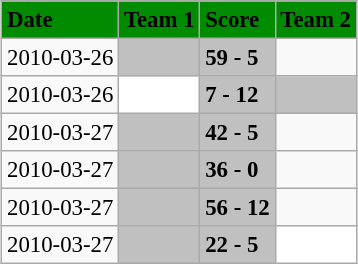<table class="wikitable" style="margin:0.5em auto; font-size:95%">
<tr bgcolor="#008B00">
<td><strong>Date</strong></td>
<td><strong>Team 1</strong></td>
<td><strong>Score</strong></td>
<td><strong>Team 2</strong></td>
</tr>
<tr>
<td>2010-03-26</td>
<td bgcolor="silver"></td>
<td bgcolor="silver"><strong>59 - 5</strong></td>
<td></td>
</tr>
<tr>
<td>2010-03-26</td>
<td bgcolor="white"></td>
<td bgcolor="silver"><strong>7 - 12</strong></td>
<td bgcolor="silver"></td>
</tr>
<tr>
<td>2010-03-27</td>
<td bgcolor="silver"></td>
<td bgcolor="silver"><strong>42 - 5 </strong></td>
<td></td>
</tr>
<tr>
<td>2010-03-27</td>
<td bgcolor="silver"></td>
<td bgcolor="silver"><strong>36 - 0 </strong></td>
<td></td>
</tr>
<tr>
<td>2010-03-27</td>
<td bgcolor="silver"></td>
<td bgcolor="silver"><strong> 56 - 12 </strong></td>
<td></td>
</tr>
<tr>
<td>2010-03-27</td>
<td bgcolor="silver"></td>
<td bgcolor="silver"><strong> 22 - 5  </strong></td>
<td bgcolor="white"></td>
</tr>
</table>
